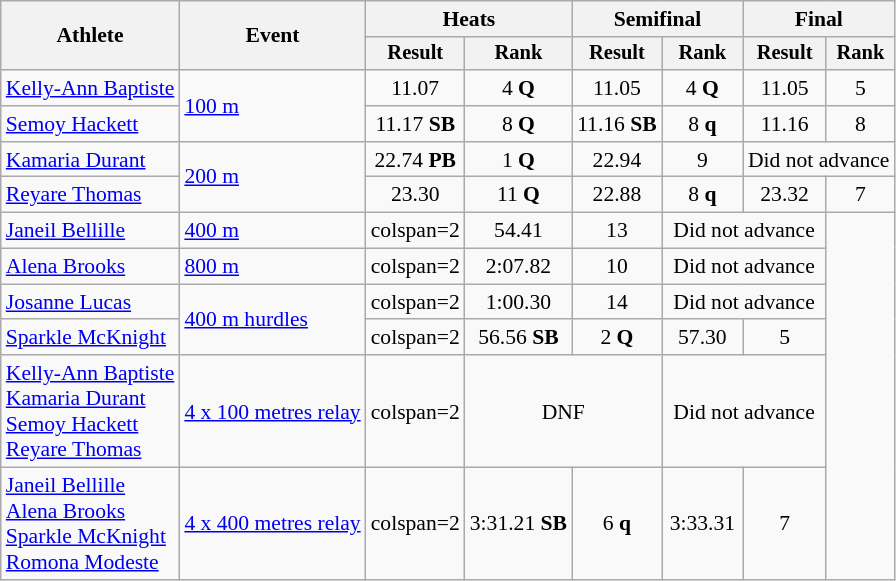<table class=wikitable style="font-size:90%">
<tr>
<th rowspan="2">Athlete</th>
<th rowspan="2">Event</th>
<th colspan="2">Heats</th>
<th colspan="2">Semifinal</th>
<th colspan="2">Final</th>
</tr>
<tr style="font-size:95%">
<th>Result</th>
<th>Rank</th>
<th>Result</th>
<th>Rank</th>
<th>Result</th>
<th>Rank</th>
</tr>
<tr align=center>
<td align=left><a href='#'>Kelly-Ann Baptiste</a></td>
<td align=left rowspan="2"><a href='#'>100 m</a></td>
<td>11.07</td>
<td>4 <strong>Q</strong></td>
<td>11.05</td>
<td>4 <strong>Q</strong></td>
<td>11.05</td>
<td>5</td>
</tr>
<tr align=center>
<td align=left><a href='#'>Semoy Hackett</a></td>
<td>11.17 <strong>SB</strong></td>
<td>8 <strong>Q</strong></td>
<td>11.16	<strong>SB</strong></td>
<td>8 <strong>q</strong></td>
<td>11.16</td>
<td>8</td>
</tr>
<tr align=center>
<td align=left><a href='#'>Kamaria Durant</a></td>
<td align=left rowspan="2"><a href='#'>200 m</a></td>
<td>22.74	<strong>PB</strong></td>
<td>1 <strong>Q</strong></td>
<td>22.94</td>
<td>9</td>
<td colspan=2>Did not advance</td>
</tr>
<tr align=center>
<td align=left><a href='#'>Reyare Thomas</a></td>
<td>23.30</td>
<td>11 <strong>Q</strong></td>
<td>22.88</td>
<td>8 <strong>q</strong></td>
<td>23.32</td>
<td>7</td>
</tr>
<tr align=center>
<td align=left><a href='#'>Janeil Bellille</a></td>
<td align=left><a href='#'>400 m</a></td>
<td>colspan=2 </td>
<td>54.41</td>
<td>13</td>
<td colspan=2>Did not advance</td>
</tr>
<tr align=center>
<td align=left><a href='#'>Alena Brooks</a></td>
<td align=left><a href='#'>800 m</a></td>
<td>colspan=2 </td>
<td>2:07.82</td>
<td>10</td>
<td colspan=2>Did not advance</td>
</tr>
<tr align=center>
<td align=left><a href='#'>Josanne Lucas</a></td>
<td align=left rowspan="2"><a href='#'>400 m hurdles</a></td>
<td>colspan=2 </td>
<td>1:00.30</td>
<td>14</td>
<td colspan=2>Did not advance</td>
</tr>
<tr align=center>
<td align=left><a href='#'>Sparkle McKnight</a></td>
<td>colspan=2 </td>
<td>56.56 <strong>SB</strong></td>
<td>2 <strong>Q</strong></td>
<td>57.30</td>
<td>5</td>
</tr>
<tr align=center>
<td align=left><a href='#'>Kelly-Ann Baptiste</a><br><a href='#'>Kamaria Durant</a><br><a href='#'>Semoy Hackett</a><br><a href='#'>Reyare Thomas</a></td>
<td align=left><a href='#'>4 x 100 metres relay</a></td>
<td>colspan=2 </td>
<td colspan=2>DNF</td>
<td colspan=2>Did not advance</td>
</tr>
<tr align=center>
<td align=left><a href='#'>Janeil Bellille</a><br><a href='#'>Alena Brooks</a><br><a href='#'>Sparkle McKnight</a><br><a href='#'>Romona Modeste</a></td>
<td align=left><a href='#'>4 x 400 metres relay</a></td>
<td>colspan=2 </td>
<td>3:31.21 <strong>SB</strong></td>
<td>6 <strong>q</strong></td>
<td>3:33.31</td>
<td>7</td>
</tr>
</table>
